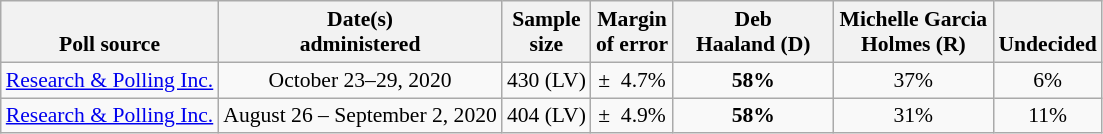<table class="wikitable" style="font-size:90%;text-align:center;">
<tr valign=bottom>
<th>Poll source</th>
<th>Date(s)<br>administered</th>
<th>Sample<br>size</th>
<th>Margin<br>of error</th>
<th style="width:100px;">Deb<br>Haaland (D)</th>
<th style="width:100px;">Michelle Garcia<br>Holmes (R)</th>
<th>Undecided</th>
</tr>
<tr>
<td style="text-align:left;"><a href='#'>Research & Polling Inc.</a></td>
<td>October 23–29, 2020</td>
<td>430 (LV)</td>
<td>±  4.7%</td>
<td><strong>58%</strong></td>
<td>37%</td>
<td>6%</td>
</tr>
<tr>
<td style="text-align:left;"><a href='#'>Research & Polling Inc.</a></td>
<td>August 26 – September 2, 2020</td>
<td>404 (LV)</td>
<td>±  4.9%</td>
<td><strong>58%</strong></td>
<td>31%</td>
<td>11%</td>
</tr>
</table>
